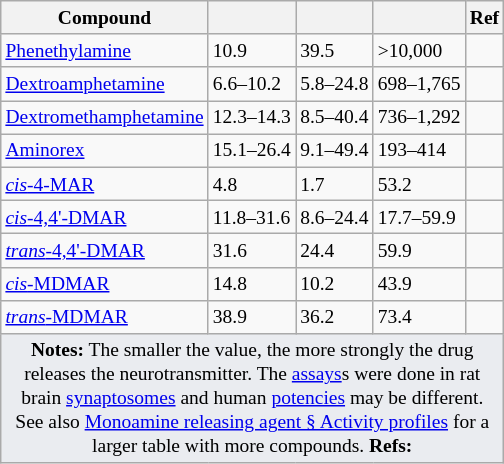<table class="wikitable floatright" style="font-size:small;">
<tr>
<th>Compound</th>
<th data-sort-type="number"></th>
<th data-sort-type="number"></th>
<th data-sort-type="number"></th>
<th>Ref</th>
</tr>
<tr>
<td><a href='#'>Phenethylamine</a></td>
<td>10.9</td>
<td>39.5</td>
<td>>10,000</td>
<td></td>
</tr>
<tr>
<td><a href='#'>Dextroamphetamine</a></td>
<td>6.6–10.2</td>
<td>5.8–24.8</td>
<td>698–1,765</td>
<td></td>
</tr>
<tr>
<td><a href='#'>Dextromethamphetamine</a></td>
<td>12.3–14.3</td>
<td>8.5–40.4</td>
<td>736–1,292</td>
<td></td>
</tr>
<tr>
<td><a href='#'>Aminorex</a></td>
<td>15.1–26.4</td>
<td>9.1–49.4</td>
<td>193–414</td>
<td></td>
</tr>
<tr>
<td><a href='#'><em>cis</em>-4-MAR</a></td>
<td>4.8</td>
<td>1.7</td>
<td>53.2</td>
<td></td>
</tr>
<tr>
<td><a href='#'><em>cis</em>-4,4'-DMAR</a></td>
<td>11.8–31.6</td>
<td>8.6–24.4</td>
<td>17.7–59.9</td>
<td></td>
</tr>
<tr>
<td><a href='#'><em>trans</em>-4,4'-DMAR</a></td>
<td>31.6</td>
<td>24.4</td>
<td>59.9</td>
<td></td>
</tr>
<tr>
<td><a href='#'><em>cis</em>-MDMAR</a></td>
<td>14.8</td>
<td>10.2</td>
<td>43.9</td>
<td></td>
</tr>
<tr>
<td><a href='#'><em>trans</em>-MDMAR</a></td>
<td>38.9</td>
<td>36.2</td>
<td>73.4</td>
<td></td>
</tr>
<tr>
<td colspan="5" style="width: 1px; background-color:#eaecf0; text-align: center;"><strong>Notes:</strong> The smaller the value, the more strongly the drug releases the neurotransmitter. The <a href='#'>assays</a>s were done in rat brain <a href='#'>synaptosomes</a> and human <a href='#'>potencies</a> may be different. See also <a href='#'>Monoamine releasing agent § Activity profiles</a> for a larger table with more compounds. <strong>Refs:</strong> </td>
</tr>
</table>
